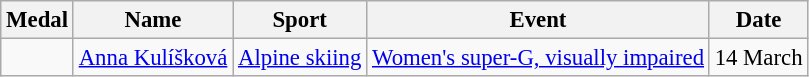<table class="wikitable sortable" style="font-size:95%">
<tr>
<th>Medal</th>
<th>Name</th>
<th>Sport</th>
<th>Event</th>
<th>Date</th>
</tr>
<tr>
<td></td>
<td><a href='#'>Anna Kulíšková</a></td>
<td><a href='#'>Alpine skiing</a></td>
<td><a href='#'>Women's super-G, visually impaired</a></td>
<td>14 March</td>
</tr>
</table>
